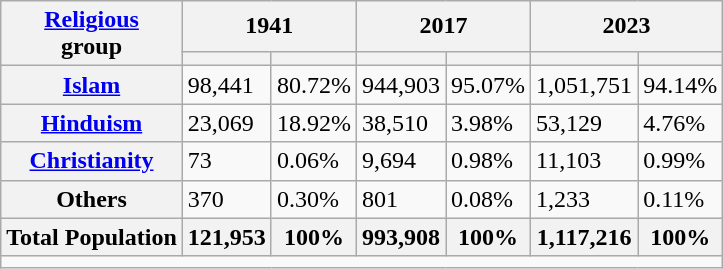<table class="wikitable sortable">
<tr>
<th rowspan="2"><a href='#'>Religious</a><br>group</th>
<th colspan="2">1941</th>
<th colspan="2">2017</th>
<th colspan="2">2023</th>
</tr>
<tr>
<th><a href='#'></a></th>
<th></th>
<th></th>
<th></th>
<th></th>
<th></th>
</tr>
<tr>
<th><a href='#'>Islam</a> </th>
<td>98,441</td>
<td>80.72%</td>
<td>944,903</td>
<td>95.07%</td>
<td>1,051,751</td>
<td>94.14%</td>
</tr>
<tr>
<th><a href='#'>Hinduism</a> </th>
<td>23,069</td>
<td>18.92%</td>
<td>38,510</td>
<td>3.98%</td>
<td>53,129</td>
<td>4.76%</td>
</tr>
<tr>
<th><a href='#'>Christianity</a> </th>
<td>73</td>
<td>0.06%</td>
<td>9,694</td>
<td>0.98%</td>
<td>11,103</td>
<td>0.99%</td>
</tr>
<tr>
<th>Others </th>
<td>370</td>
<td>0.30%</td>
<td>801</td>
<td>0.08%</td>
<td>1,233</td>
<td>0.11%</td>
</tr>
<tr>
<th>Total Population</th>
<th>121,953</th>
<th>100%</th>
<th>993,908</th>
<th>100%</th>
<th>1,117,216</th>
<th>100%</th>
</tr>
<tr class="sortbottom">
<td colspan="7"></td>
</tr>
</table>
